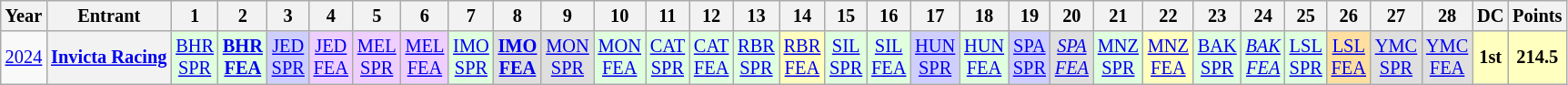<table class="wikitable" style="text-align:center; font-size:85%">
<tr>
<th>Year</th>
<th>Entrant</th>
<th>1</th>
<th>2</th>
<th>3</th>
<th>4</th>
<th>5</th>
<th>6</th>
<th>7</th>
<th>8</th>
<th>9</th>
<th>10</th>
<th>11</th>
<th>12</th>
<th>13</th>
<th>14</th>
<th>15</th>
<th>16</th>
<th>17</th>
<th>18</th>
<th>19</th>
<th>20</th>
<th>21</th>
<th>22</th>
<th>23</th>
<th>24</th>
<th>25</th>
<th>26</th>
<th>27</th>
<th>28</th>
<th>DC</th>
<th>Points</th>
</tr>
<tr>
<td><a href='#'>2024</a></td>
<th nowrap><a href='#'>Invicta Racing</a></th>
<td style="background:#DFFFDF;"><a href='#'>BHR<br>SPR</a><br></td>
<td style="background:#DFFFDF;"><strong><a href='#'>BHR<br>FEA</a></strong><br></td>
<td style="background:#CFCFFF;"><a href='#'>JED<br>SPR</a><br></td>
<td style="background:#EFCFFF;"><a href='#'>JED<br>FEA</a><br></td>
<td style="background:#EFCFFF;"><a href='#'>MEL<br>SPR</a><br></td>
<td style="background:#EFCFFF;"><a href='#'>MEL<br>FEA</a><br></td>
<td style="background:#DFFFDF;"><a href='#'>IMO<br>SPR</a><br></td>
<td style="background:#DFDFDF;"><strong><a href='#'>IMO<br>FEA</a></strong><br></td>
<td style="background:#DFDFDF;"><a href='#'>MON<br>SPR</a><br></td>
<td style="background:#DFFFDF;"><a href='#'>MON<br>FEA</a><br></td>
<td style="background:#DFFFDF;"><a href='#'>CAT<br>SPR</a><br></td>
<td style="background:#DFFFDF;"><a href='#'>CAT<br>FEA</a><br></td>
<td style="background:#DFFFDF;"><a href='#'>RBR<br>SPR</a><br></td>
<td style="background:#FFFFBF;"><a href='#'>RBR<br>FEA</a><br></td>
<td style="background:#DFFFDF;"><a href='#'>SIL<br>SPR</a><br></td>
<td style="background:#DFFFDF;"><a href='#'>SIL<br>FEA</a><br></td>
<td style="background:#CFCFFF;"><a href='#'>HUN<br>SPR</a><br></td>
<td style="background:#DFFFDF;"><a href='#'>HUN<br>FEA</a><br></td>
<td style="background:#CFCFFF;"><a href='#'>SPA<br>SPR</a><br></td>
<td style="background:#DFDFDF;"><em><a href='#'>SPA<br>FEA</a></em><br></td>
<td style="background:#DFFFDF;"><a href='#'>MNZ<br>SPR</a><br></td>
<td style="background:#FFFFBF;"><a href='#'>MNZ<br>FEA</a><br></td>
<td style="background:#DFFFDF;"><a href='#'>BAK<br>SPR</a><br></td>
<td style="background:#DFFFDF;"><em><a href='#'>BAK<br>FEA</a></em><br></td>
<td style="background:#DFFFDF;"><a href='#'>LSL<br>SPR</a><br></td>
<td style="background:#FFDF9F;"><a href='#'>LSL<br>FEA</a><br></td>
<td style="background:#DFDFDF;"><a href='#'>YMC<br>SPR</a><br></td>
<td style="background:#DFDFDF;"><a href='#'>YMC<br>FEA</a><br></td>
<th style="background:#FFFFBF;">1st</th>
<th style="background:#FFFFBF;">214.5</th>
</tr>
</table>
